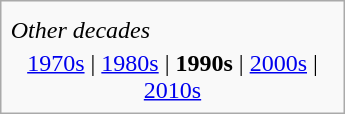<table class="infobox" width=230>
<tr>
<td></td>
</tr>
<tr>
<td><em>Other decades</em></td>
</tr>
<tr>
<td align="center"><a href='#'>1970s</a> | <a href='#'>1980s</a> | <strong>1990s</strong> | <a href='#'>2000s</a> | <a href='#'>2010s</a></td>
</tr>
</table>
